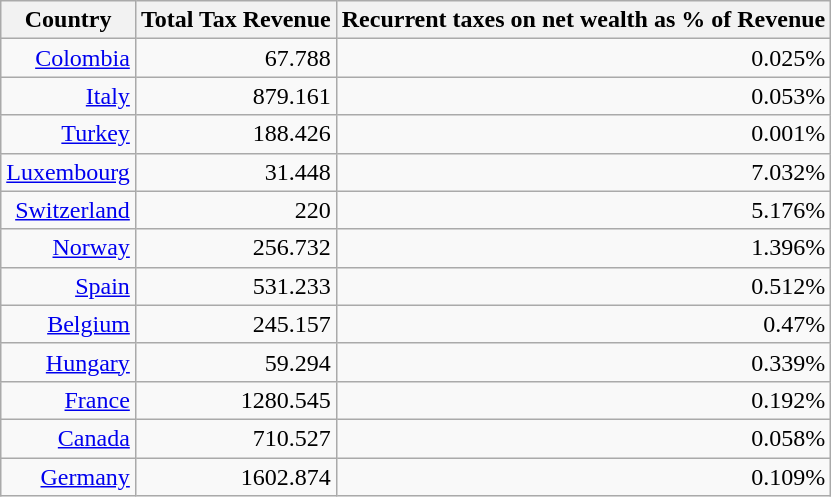<table class="wikitable sortable" style="text-align:right;">
<tr>
<th>Country</th>
<th>Total Tax Revenue</th>
<th>Recurrent taxes on net wealth as % of Revenue</th>
</tr>
<tr>
<td><a href='#'>Colombia</a></td>
<td>67.788</td>
<td>0.025%</td>
</tr>
<tr>
<td><a href='#'>Italy</a></td>
<td>879.161</td>
<td>0.053%</td>
</tr>
<tr>
<td><a href='#'>Turkey</a></td>
<td>188.426</td>
<td>0.001%</td>
</tr>
<tr>
<td><a href='#'>Luxembourg</a></td>
<td>31.448</td>
<td>7.032%</td>
</tr>
<tr>
<td><a href='#'>Switzerland</a></td>
<td>220</td>
<td>5.176%</td>
</tr>
<tr>
<td><a href='#'>Norway</a></td>
<td>256.732</td>
<td>1.396%</td>
</tr>
<tr>
<td><a href='#'>Spain</a></td>
<td>531.233</td>
<td>0.512%</td>
</tr>
<tr>
<td><a href='#'>Belgium</a></td>
<td>245.157</td>
<td>0.47%</td>
</tr>
<tr>
<td><a href='#'>Hungary</a></td>
<td>59.294</td>
<td>0.339%</td>
</tr>
<tr>
<td><a href='#'>France</a></td>
<td>1280.545</td>
<td>0.192%</td>
</tr>
<tr>
<td><a href='#'>Canada</a></td>
<td>710.527</td>
<td>0.058%</td>
</tr>
<tr>
<td><a href='#'>Germany</a></td>
<td>1602.874</td>
<td>0.109%</td>
</tr>
</table>
